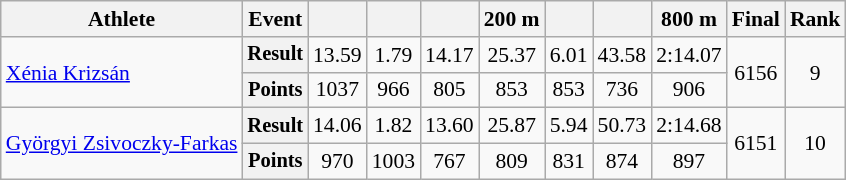<table class="wikitable" style="font-size:90%;">
<tr>
<th>Athlete</th>
<th>Event</th>
<th></th>
<th></th>
<th></th>
<th>200 m</th>
<th></th>
<th></th>
<th>800 m</th>
<th>Final</th>
<th>Rank</th>
</tr>
<tr align=center>
<td style="text-align:left;" rowspan="2"><a href='#'>Xénia Krizsán</a></td>
<th style="font-size:95%">Result</th>
<td>13.59</td>
<td>1.79</td>
<td>14.17</td>
<td>25.37</td>
<td>6.01 <strong></strong></td>
<td>43.58</td>
<td>2:14.07</td>
<td rowspan="2">6156</td>
<td rowspan="2">9</td>
</tr>
<tr align=center>
<th style="font-size:95%">Points</th>
<td>1037</td>
<td>966</td>
<td>805</td>
<td>853</td>
<td>853</td>
<td>736</td>
<td>906</td>
</tr>
<tr align=center>
<td style="text-align:left;" rowspan="2"><a href='#'>Györgyi Zsivoczky-Farkas</a></td>
<th style="font-size:95%">Result</th>
<td>14.06 <strong></strong></td>
<td>1.82 <strong></strong></td>
<td>13.60</td>
<td>25.87</td>
<td>5.94</td>
<td>50.73 <strong></strong></td>
<td>2:14.68 <strong></strong></td>
<td rowspan="2">6151 <strong></strong></td>
<td rowspan="2">10</td>
</tr>
<tr align=center>
<th style="font-size:95%">Points</th>
<td>970</td>
<td>1003</td>
<td>767</td>
<td>809</td>
<td>831</td>
<td>874</td>
<td>897</td>
</tr>
</table>
